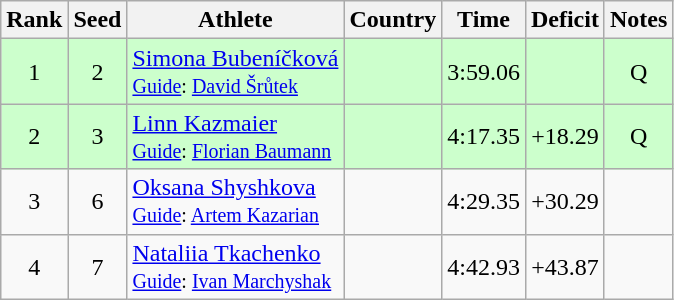<table class="wikitable sortable" style="text-align:center">
<tr>
<th>Rank</th>
<th>Seed</th>
<th>Athlete</th>
<th>Country</th>
<th>Time</th>
<th>Deficit</th>
<th>Notes</th>
</tr>
<tr bgcolor=ccffcc>
<td>1</td>
<td>2</td>
<td align=left><a href='#'>Simona Bubeníčková</a><br><small><a href='#'>Guide</a>: <a href='#'>David Šrůtek</a></small></td>
<td align=left></td>
<td>3:59.06</td>
<td></td>
<td>Q</td>
</tr>
<tr bgcolor=ccffcc>
<td>2</td>
<td>3</td>
<td align=left><a href='#'>Linn Kazmaier</a><br><small><a href='#'>Guide</a>: <a href='#'>Florian Baumann</a></small></td>
<td align=left></td>
<td>4:17.35</td>
<td>+18.29</td>
<td>Q</td>
</tr>
<tr>
<td>3</td>
<td>6</td>
<td align=left><a href='#'>Oksana Shyshkova</a><br><small><a href='#'>Guide</a>: <a href='#'>Artem Kazarian</a></small></td>
<td align=left></td>
<td>4:29.35</td>
<td>+30.29</td>
<td></td>
</tr>
<tr>
<td>4</td>
<td>7</td>
<td align=left><a href='#'>Nataliia Tkachenko</a><br><small><a href='#'>Guide</a>: <a href='#'>Ivan Marchyshak</a></small></td>
<td align=left></td>
<td>4:42.93</td>
<td>+43.87</td>
<td></td>
</tr>
</table>
